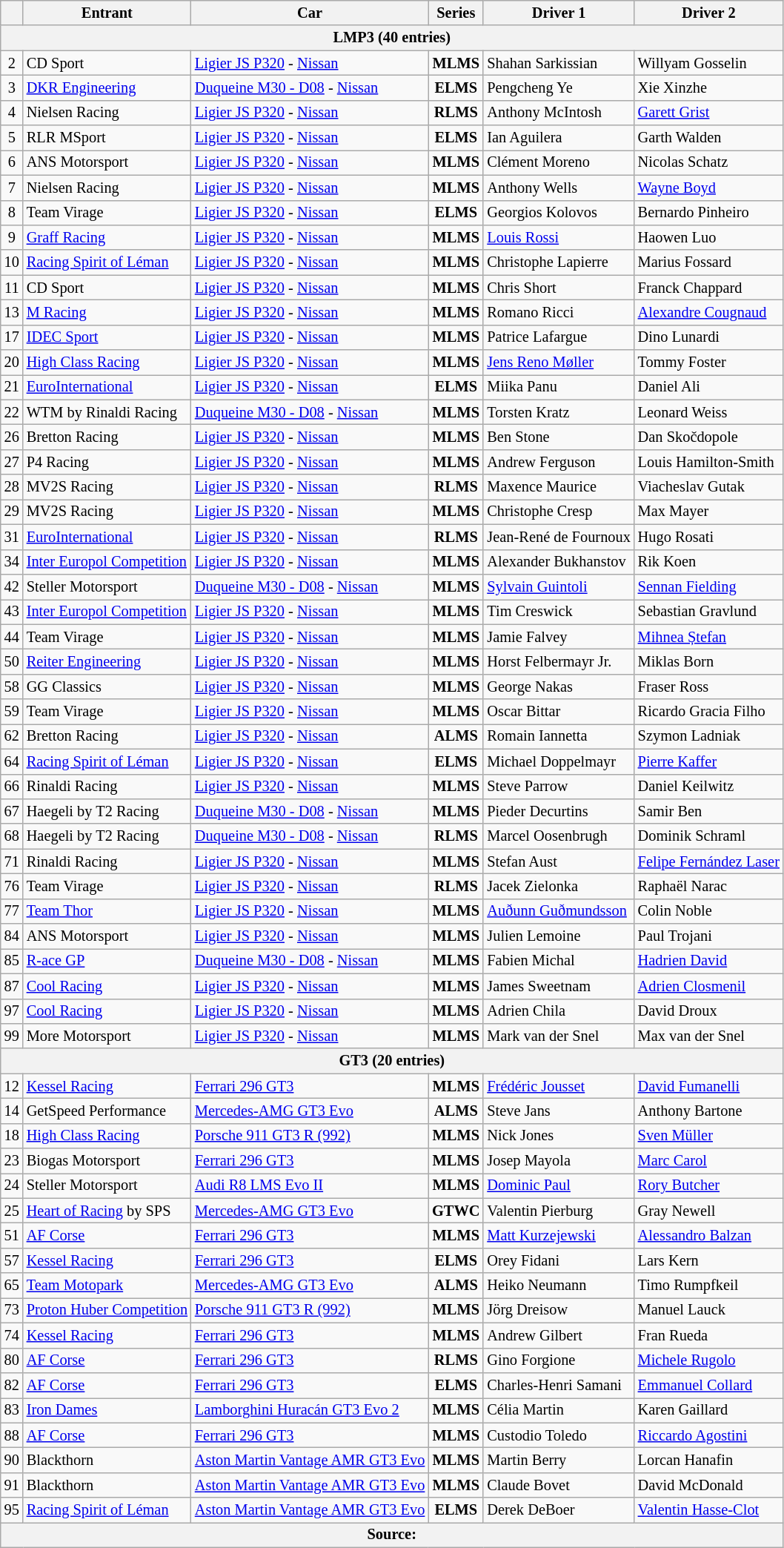<table class="wikitable" style="font-size: 85%">
<tr>
<th></th>
<th>Entrant</th>
<th>Car</th>
<th>Series</th>
<th>Driver 1</th>
<th>Driver 2</th>
</tr>
<tr>
<th colspan=6>LMP3 (40 entries)</th>
</tr>
<tr>
<td align=center>2</td>
<td> CD Sport</td>
<td><a href='#'>Ligier JS P320</a> - <a href='#'>Nissan</a></td>
<td align=center><strong><span>MLMS</span></strong></td>
<td> Shahan Sarkissian</td>
<td> Willyam Gosselin</td>
</tr>
<tr>
<td align=center>3</td>
<td> <a href='#'>DKR Engineering</a></td>
<td><a href='#'>Duqueine M30 - D08</a> - <a href='#'>Nissan</a></td>
<td align=center><strong><span>ELMS</span></strong></td>
<td> Pengcheng Ye</td>
<td> Xie Xinzhe</td>
</tr>
<tr>
<td align=center>4</td>
<td> Nielsen Racing</td>
<td><a href='#'>Ligier JS P320</a> - <a href='#'>Nissan</a></td>
<td align=center><strong><span>RLMS</span></strong></td>
<td> Anthony McIntosh</td>
<td> <a href='#'>Garett Grist</a></td>
</tr>
<tr>
<td align=center>5</td>
<td> RLR MSport</td>
<td><a href='#'>Ligier JS P320</a> - <a href='#'>Nissan</a></td>
<td align=center><strong><span>ELMS</span></strong></td>
<td> Ian Aguilera</td>
<td> Garth Walden</td>
</tr>
<tr>
<td align=center>6</td>
<td> ANS Motorsport</td>
<td><a href='#'>Ligier JS P320</a> - <a href='#'>Nissan</a></td>
<td align=center><strong><span>MLMS</span></strong></td>
<td> Clément Moreno</td>
<td> Nicolas Schatz</td>
</tr>
<tr>
<td align=center>7</td>
<td> Nielsen Racing</td>
<td><a href='#'>Ligier JS P320</a> - <a href='#'>Nissan</a></td>
<td align=center><strong><span>MLMS</span></strong></td>
<td> Anthony Wells</td>
<td> <a href='#'>Wayne Boyd</a></td>
</tr>
<tr>
<td align=center>8</td>
<td> Team Virage</td>
<td><a href='#'>Ligier JS P320</a> - <a href='#'>Nissan</a></td>
<td align=center><strong><span>ELMS</span></strong></td>
<td> Georgios Kolovos</td>
<td> Bernardo Pinheiro</td>
</tr>
<tr>
<td align=center>9</td>
<td> <a href='#'>Graff Racing</a></td>
<td><a href='#'>Ligier JS P320</a> - <a href='#'>Nissan</a></td>
<td align=center><strong><span>MLMS</span></strong></td>
<td> <a href='#'>Louis Rossi</a></td>
<td> Haowen Luo</td>
</tr>
<tr>
<td align=center>10</td>
<td> <a href='#'>Racing Spirit of Léman</a></td>
<td><a href='#'>Ligier JS P320</a> - <a href='#'>Nissan</a></td>
<td align=center><strong><span>MLMS</span></strong></td>
<td> Christophe Lapierre</td>
<td> Marius Fossard</td>
</tr>
<tr>
<td align=center>11</td>
<td> CD Sport</td>
<td><a href='#'>Ligier JS P320</a> - <a href='#'>Nissan</a></td>
<td align=center><strong><span>MLMS</span></strong></td>
<td> Chris Short</td>
<td> Franck Chappard</td>
</tr>
<tr>
<td align=center>13</td>
<td> <a href='#'>M Racing</a></td>
<td><a href='#'>Ligier JS P320</a> - <a href='#'>Nissan</a></td>
<td align=center><strong><span>MLMS</span></strong></td>
<td> Romano Ricci</td>
<td> <a href='#'>Alexandre Cougnaud</a></td>
</tr>
<tr>
<td align=center>17</td>
<td> <a href='#'>IDEC Sport</a></td>
<td><a href='#'>Ligier JS P320</a> - <a href='#'>Nissan</a></td>
<td align=center><strong><span>MLMS</span></strong></td>
<td> Patrice Lafargue</td>
<td> Dino Lunardi</td>
</tr>
<tr>
<td align=center>20</td>
<td> <a href='#'>High Class Racing</a></td>
<td><a href='#'>Ligier JS P320</a> - <a href='#'>Nissan</a></td>
<td align=center><strong><span>MLMS</span></strong></td>
<td> <a href='#'>Jens Reno Møller</a></td>
<td> Tommy Foster</td>
</tr>
<tr>
<td align=center>21</td>
<td> <a href='#'>EuroInternational</a></td>
<td><a href='#'>Ligier JS P320</a> - <a href='#'>Nissan</a></td>
<td align=center><strong><span>ELMS</span></strong></td>
<td> Miika Panu</td>
<td> Daniel Ali</td>
</tr>
<tr>
<td align=center>22</td>
<td> WTM by Rinaldi Racing</td>
<td><a href='#'>Duqueine M30 - D08</a> - <a href='#'>Nissan</a></td>
<td align=center><strong><span>MLMS</span></strong></td>
<td> Torsten Kratz</td>
<td> Leonard Weiss</td>
</tr>
<tr>
<td align=center>26</td>
<td> Bretton Racing</td>
<td><a href='#'>Ligier JS P320</a> - <a href='#'>Nissan</a></td>
<td align=center><strong><span>MLMS</span></strong></td>
<td> Ben Stone</td>
<td> Dan Skočdopole</td>
</tr>
<tr>
<td align=center>27</td>
<td> P4 Racing</td>
<td><a href='#'>Ligier JS P320</a> - <a href='#'>Nissan</a></td>
<td align=center><strong><span>MLMS</span></strong></td>
<td> Andrew Ferguson</td>
<td> Louis Hamilton-Smith</td>
</tr>
<tr>
<td align=center>28</td>
<td> MV2S Racing</td>
<td><a href='#'>Ligier JS P320</a> - <a href='#'>Nissan</a></td>
<td align=center><strong><span>RLMS</span></strong></td>
<td> Maxence Maurice</td>
<td> Viacheslav Gutak</td>
</tr>
<tr>
<td align=center>29</td>
<td> MV2S Racing</td>
<td><a href='#'>Ligier JS P320</a> - <a href='#'>Nissan</a></td>
<td align=center><strong><span>MLMS</span></strong></td>
<td> Christophe Cresp</td>
<td> Max Mayer</td>
</tr>
<tr>
<td align=center>31</td>
<td> <a href='#'>EuroInternational</a></td>
<td><a href='#'>Ligier JS P320</a> - <a href='#'>Nissan</a></td>
<td align=center><strong><span>RLMS</span></strong></td>
<td> Jean-René de Fournoux</td>
<td> Hugo Rosati</td>
</tr>
<tr>
<td align=center>34</td>
<td> <a href='#'>Inter Europol Competition</a></td>
<td><a href='#'>Ligier JS P320</a> - <a href='#'>Nissan</a></td>
<td align=center><strong><span>MLMS</span></strong></td>
<td> Alexander Bukhanstov</td>
<td> Rik Koen</td>
</tr>
<tr>
<td align=center>42</td>
<td> Steller Motorsport</td>
<td><a href='#'>Duqueine M30 - D08</a> - <a href='#'>Nissan</a></td>
<td align=center><strong><span>MLMS</span></strong></td>
<td> <a href='#'>Sylvain Guintoli</a></td>
<td> <a href='#'>Sennan Fielding</a></td>
</tr>
<tr>
<td align=center>43</td>
<td> <a href='#'>Inter Europol Competition</a></td>
<td><a href='#'>Ligier JS P320</a> - <a href='#'>Nissan</a></td>
<td align=center><strong><span>MLMS</span></strong></td>
<td> Tim Creswick</td>
<td> Sebastian Gravlund</td>
</tr>
<tr>
<td align=center>44</td>
<td> Team Virage</td>
<td><a href='#'>Ligier JS P320</a> - <a href='#'>Nissan</a></td>
<td align=center><strong><span>MLMS</span></strong></td>
<td> Jamie Falvey</td>
<td> <a href='#'>Mihnea Ștefan</a></td>
</tr>
<tr>
<td align=center>50</td>
<td> <a href='#'>Reiter Engineering</a></td>
<td><a href='#'>Ligier JS P320</a> - <a href='#'>Nissan</a></td>
<td align=center><strong><span>MLMS</span></strong></td>
<td> Horst Felbermayr Jr.</td>
<td> Miklas Born</td>
</tr>
<tr>
<td align=center>58</td>
<td> GG Classics</td>
<td><a href='#'>Ligier JS P320</a> - <a href='#'>Nissan</a></td>
<td align=center><strong><span>MLMS</span></strong></td>
<td> George Nakas</td>
<td> Fraser Ross</td>
</tr>
<tr>
<td align=center>59</td>
<td> Team Virage</td>
<td><a href='#'>Ligier JS P320</a> - <a href='#'>Nissan</a></td>
<td align=center><strong><span>MLMS</span></strong></td>
<td> Oscar Bittar</td>
<td> Ricardo Gracia Filho</td>
</tr>
<tr>
<td align=center>62</td>
<td> Bretton Racing</td>
<td><a href='#'>Ligier JS P320</a> - <a href='#'>Nissan</a></td>
<td align=center><strong><span>ALMS</span></strong></td>
<td> Romain Iannetta</td>
<td> Szymon Ladniak</td>
</tr>
<tr>
<td align=center>64</td>
<td> <a href='#'>Racing Spirit of Léman</a></td>
<td><a href='#'>Ligier JS P320</a> - <a href='#'>Nissan</a></td>
<td align=center><strong><span>ELMS</span></strong></td>
<td> Michael Doppelmayr</td>
<td> <a href='#'>Pierre Kaffer</a></td>
</tr>
<tr>
<td align=center>66</td>
<td> Rinaldi Racing</td>
<td><a href='#'>Ligier JS P320</a> - <a href='#'>Nissan</a></td>
<td align=center><strong><span>MLMS</span></strong></td>
<td> Steve Parrow</td>
<td> Daniel Keilwitz</td>
</tr>
<tr>
<td align=center>67</td>
<td> Haegeli by T2 Racing</td>
<td><a href='#'>Duqueine M30 - D08</a> - <a href='#'>Nissan</a></td>
<td align=center><strong><span>MLMS</span></strong></td>
<td> Pieder Decurtins</td>
<td> Samir Ben</td>
</tr>
<tr>
<td align=center>68</td>
<td> Haegeli by T2 Racing</td>
<td><a href='#'>Duqueine M30 - D08</a> - <a href='#'>Nissan</a></td>
<td align=center><strong><span>RLMS</span></strong></td>
<td> Marcel Oosenbrugh</td>
<td> Dominik Schraml</td>
</tr>
<tr>
<td align=center>71</td>
<td> Rinaldi Racing</td>
<td><a href='#'>Ligier JS P320</a> - <a href='#'>Nissan</a></td>
<td align=center><strong><span>MLMS</span></strong></td>
<td> Stefan Aust</td>
<td> <a href='#'>Felipe Fernández Laser</a></td>
</tr>
<tr>
<td align=center>76</td>
<td> Team Virage</td>
<td><a href='#'>Ligier JS P320</a> - <a href='#'>Nissan</a></td>
<td align=center><strong><span>RLMS</span></strong></td>
<td> Jacek Zielonka</td>
<td> Raphaël Narac</td>
</tr>
<tr>
<td align=center>77</td>
<td> <a href='#'>Team Thor</a></td>
<td><a href='#'>Ligier JS P320</a> - <a href='#'>Nissan</a></td>
<td align=center><strong><span>MLMS</span></strong></td>
<td> <a href='#'>Auðunn Guðmundsson</a></td>
<td> Colin Noble</td>
</tr>
<tr>
<td align=center>84</td>
<td> ANS Motorsport</td>
<td><a href='#'>Ligier JS P320</a> - <a href='#'>Nissan</a></td>
<td align=center><strong><span>MLMS</span></strong></td>
<td> Julien Lemoine</td>
<td> Paul Trojani</td>
</tr>
<tr>
<td align=center>85</td>
<td> <a href='#'>R-ace GP</a></td>
<td><a href='#'>Duqueine M30 - D08</a> - <a href='#'>Nissan</a></td>
<td align=center><strong><span>MLMS</span></strong></td>
<td> Fabien Michal</td>
<td> <a href='#'>Hadrien David</a></td>
</tr>
<tr>
<td align=center>87</td>
<td> <a href='#'>Cool Racing</a></td>
<td><a href='#'>Ligier JS P320</a> - <a href='#'>Nissan</a></td>
<td align=center><strong><span>MLMS</span></strong></td>
<td> James Sweetnam</td>
<td> <a href='#'>Adrien Closmenil</a></td>
</tr>
<tr>
<td align=center>97</td>
<td> <a href='#'>Cool Racing</a></td>
<td><a href='#'>Ligier JS P320</a> - <a href='#'>Nissan</a></td>
<td align=center><strong><span>MLMS</span></strong></td>
<td> Adrien Chila</td>
<td> David Droux</td>
</tr>
<tr>
<td align=center>99</td>
<td> More Motorsport</td>
<td><a href='#'>Ligier JS P320</a> - <a href='#'>Nissan</a></td>
<td align=center><strong><span>MLMS</span></strong></td>
<td> Mark van der Snel</td>
<td> Max van der Snel</td>
</tr>
<tr>
<th colspan=6>GT3 (20 entries)</th>
</tr>
<tr>
<td align=center>12</td>
<td> <a href='#'>Kessel Racing</a></td>
<td><a href='#'>Ferrari 296 GT3</a></td>
<td align=center><strong><span>MLMS</span></strong></td>
<td> <a href='#'>Frédéric Jousset</a></td>
<td> <a href='#'>David Fumanelli</a></td>
</tr>
<tr>
<td align=center>14</td>
<td> GetSpeed Performance</td>
<td><a href='#'>Mercedes-AMG GT3 Evo</a></td>
<td align=center><strong><span>ALMS</span></strong></td>
<td> Steve Jans</td>
<td> Anthony Bartone</td>
</tr>
<tr>
<td align=center>18</td>
<td> <a href='#'>High Class Racing</a></td>
<td><a href='#'>Porsche 911 GT3 R (992)</a></td>
<td align=center><strong><span>MLMS</span></strong></td>
<td> Nick Jones</td>
<td> <a href='#'>Sven Müller</a></td>
</tr>
<tr>
<td align=center>23</td>
<td> Biogas Motorsport</td>
<td><a href='#'>Ferrari 296 GT3</a></td>
<td align=center><strong><span>MLMS</span></strong></td>
<td> Josep Mayola</td>
<td> <a href='#'>Marc Carol</a></td>
</tr>
<tr>
<td align=center>24</td>
<td> Steller Motorsport</td>
<td><a href='#'>Audi R8 LMS Evo II</a></td>
<td align=center><strong><span>MLMS</span></strong></td>
<td> <a href='#'>Dominic Paul</a></td>
<td> <a href='#'>Rory Butcher</a></td>
</tr>
<tr>
<td align=center>25</td>
<td> <a href='#'>Heart of Racing</a> by SPS</td>
<td><a href='#'>Mercedes-AMG GT3 Evo</a></td>
<td align=center><strong><span>GTWC</span></strong></td>
<td> Valentin Pierburg</td>
<td> Gray Newell</td>
</tr>
<tr>
<td align=center>51</td>
<td> <a href='#'>AF Corse</a></td>
<td><a href='#'>Ferrari 296 GT3</a></td>
<td align=center><strong><span>MLMS</span></strong></td>
<td> <a href='#'>Matt Kurzejewski</a></td>
<td> <a href='#'>Alessandro Balzan</a></td>
</tr>
<tr>
<td align=center>57</td>
<td> <a href='#'>Kessel Racing</a></td>
<td><a href='#'>Ferrari 296 GT3</a></td>
<td align=center><strong><span>ELMS</span></strong></td>
<td> Orey Fidani</td>
<td> Lars Kern</td>
</tr>
<tr>
<td align=center>65</td>
<td> <a href='#'>Team Motopark</a></td>
<td><a href='#'>Mercedes-AMG GT3 Evo</a></td>
<td align=center><strong><span>ALMS</span></strong></td>
<td> Heiko Neumann</td>
<td> Timo Rumpfkeil</td>
</tr>
<tr>
<td align=center>73</td>
<td> <a href='#'>Proton Huber Competition</a></td>
<td><a href='#'>Porsche 911 GT3 R (992)</a></td>
<td align=center><strong><span>MLMS</span></strong></td>
<td> Jörg Dreisow</td>
<td> Manuel Lauck</td>
</tr>
<tr>
<td align=center>74</td>
<td> <a href='#'>Kessel Racing</a></td>
<td><a href='#'>Ferrari 296 GT3</a></td>
<td align=center><strong><span>MLMS</span></strong></td>
<td> Andrew Gilbert</td>
<td> Fran Rueda</td>
</tr>
<tr>
<td align=center>80</td>
<td> <a href='#'>AF Corse</a></td>
<td><a href='#'>Ferrari 296 GT3</a></td>
<td align=center><strong><span>RLMS</span></strong></td>
<td> Gino Forgione</td>
<td> <a href='#'>Michele Rugolo</a></td>
</tr>
<tr>
<td align=center>82</td>
<td> <a href='#'>AF Corse</a></td>
<td><a href='#'>Ferrari 296 GT3</a></td>
<td align=center><strong><span>ELMS</span></strong></td>
<td> Charles-Henri Samani</td>
<td> <a href='#'>Emmanuel Collard</a></td>
</tr>
<tr>
<td align=center>83</td>
<td> <a href='#'>Iron Dames</a></td>
<td><a href='#'>Lamborghini Huracán GT3 Evo 2</a></td>
<td align=center><strong><span>MLMS</span></strong></td>
<td> Célia Martin</td>
<td> Karen Gaillard</td>
</tr>
<tr>
<td align=center>88</td>
<td> <a href='#'>AF Corse</a></td>
<td><a href='#'>Ferrari 296 GT3</a></td>
<td align=center><strong><span>MLMS</span></strong></td>
<td> Custodio Toledo</td>
<td> <a href='#'>Riccardo Agostini</a></td>
</tr>
<tr>
<td align=center>90</td>
<td> Blackthorn</td>
<td><a href='#'>Aston Martin Vantage AMR GT3 Evo</a></td>
<td align=center><strong><span>MLMS</span></strong></td>
<td> Martin Berry</td>
<td> Lorcan Hanafin</td>
</tr>
<tr>
<td align=center>91</td>
<td> Blackthorn</td>
<td><a href='#'>Aston Martin Vantage AMR GT3 Evo</a></td>
<td align=center><strong><span>MLMS</span></strong></td>
<td> Claude Bovet</td>
<td> David McDonald</td>
</tr>
<tr>
<td align=center>95</td>
<td> <a href='#'>Racing Spirit of Léman</a></td>
<td><a href='#'>Aston Martin Vantage AMR GT3 Evo</a></td>
<td align=center><strong><span>ELMS</span></strong></td>
<td> Derek DeBoer</td>
<td> <a href='#'>Valentin Hasse-Clot</a></td>
</tr>
<tr>
<th colspan=6>Source:</th>
</tr>
</table>
